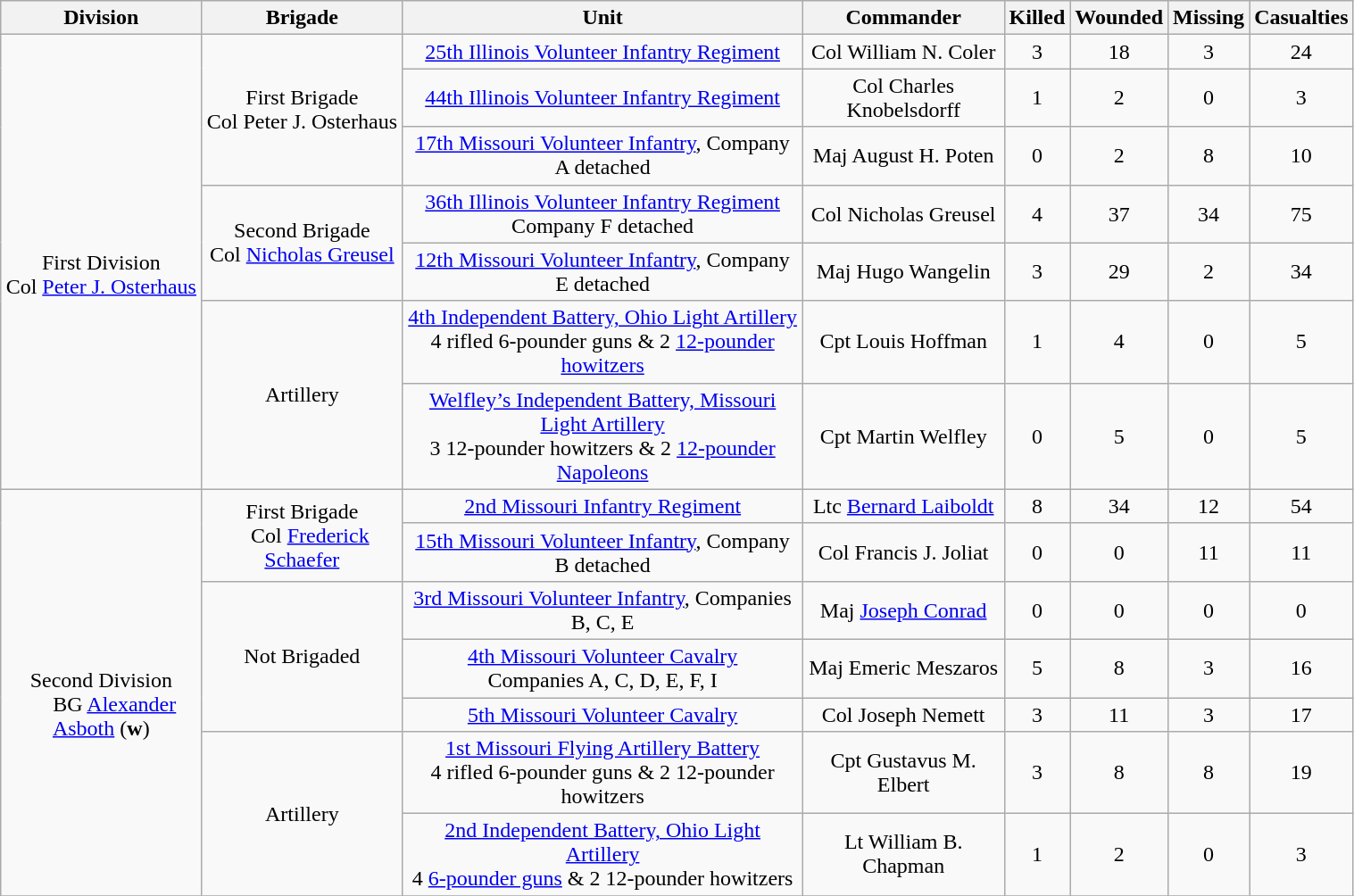<table class="wikitable" style="text-align:center; width:80%;">
<tr>
<th width=15%>Division</th>
<th width=15%>Brigade</th>
<th width=30%>Unit</th>
<th width=15%>Commander</th>
<th>Killed</th>
<th>Wounded</th>
<th>Missing</th>
<th>Casualties</th>
</tr>
<tr>
<td rowspan=7><br>First Division<br>Col <a href='#'>Peter J. Osterhaus</a></td>
<td rowspan=3>First Brigade<br>Col Peter J. Osterhaus</td>
<td><a href='#'>25th Illinois Volunteer Infantry Regiment</a></td>
<td>Col William N. Coler</td>
<td>3</td>
<td>18</td>
<td>3</td>
<td>24</td>
</tr>
<tr>
<td><a href='#'>44th Illinois Volunteer Infantry Regiment</a></td>
<td>Col Charles Knobelsdorff</td>
<td>1</td>
<td>2</td>
<td>0</td>
<td>3</td>
</tr>
<tr>
<td><a href='#'>17th Missouri Volunteer Infantry</a>, Company A detached</td>
<td>Maj August H. Poten</td>
<td>0</td>
<td>2</td>
<td>8</td>
<td>10</td>
</tr>
<tr>
<td rowspan=2>Second Brigade<br>Col <a href='#'>Nicholas Greusel</a></td>
<td><a href='#'>36th Illinois Volunteer Infantry Regiment</a><br>Company F detached</td>
<td>Col Nicholas Greusel</td>
<td>4</td>
<td>37</td>
<td>34</td>
<td>75</td>
</tr>
<tr>
<td><a href='#'>12th Missouri Volunteer Infantry</a>, Company E detached</td>
<td>Maj Hugo Wangelin</td>
<td>3</td>
<td>29</td>
<td>2</td>
<td>34</td>
</tr>
<tr>
<td rowspan=2>Artillery</td>
<td><a href='#'>4th Independent Battery, Ohio Light Artillery</a><br>4 rifled 6-pounder guns & 2 <a href='#'>12-pounder howitzers</a></td>
<td>Cpt Louis Hoffman</td>
<td>1</td>
<td>4</td>
<td>0</td>
<td>5</td>
</tr>
<tr>
<td><a href='#'>Welfley’s Independent Battery, Missouri Light Artillery</a><br>3 12-pounder howitzers & 2 <a href='#'>12-pounder Napoleons</a></td>
<td>Cpt Martin Welfley</td>
<td>0</td>
<td>5</td>
<td>0</td>
<td>5</td>
</tr>
<tr>
<td rowspan=7><br>Second Division
<br>
    
BG <a href='#'>Alexander Asboth</a> (<strong>w</strong>)</td>
<td rowspan=2>First Brigade<br>  
Col <a href='#'>Frederick Schaefer</a></td>
<td><a href='#'>2nd Missouri Infantry Regiment</a></td>
<td>Ltc <a href='#'>Bernard Laiboldt</a></td>
<td>8</td>
<td>34</td>
<td>12</td>
<td>54</td>
</tr>
<tr>
<td><a href='#'>15th Missouri Volunteer Infantry</a>, Company B detached</td>
<td>Col Francis J. Joliat</td>
<td>0</td>
<td>0</td>
<td>11</td>
<td>11</td>
</tr>
<tr>
<td rowspan=3>Not Brigaded</td>
<td><a href='#'>3rd Missouri Volunteer Infantry</a>, Companies B, C, E</td>
<td>Maj <a href='#'>Joseph Conrad</a></td>
<td>0</td>
<td>0</td>
<td>0</td>
<td>0</td>
</tr>
<tr>
<td><a href='#'>4th Missouri Volunteer Cavalry</a><br>Companies A, C, D, E, F, I</td>
<td>Maj Emeric Meszaros</td>
<td>5</td>
<td>8</td>
<td>3</td>
<td>16</td>
</tr>
<tr>
<td><a href='#'>5th Missouri Volunteer Cavalry</a></td>
<td>Col Joseph Nemett</td>
<td>3</td>
<td>11</td>
<td>3</td>
<td>17</td>
</tr>
<tr>
<td rowspan=2>Artillery</td>
<td><a href='#'>1st Missouri Flying Artillery Battery</a><br>4 rifled 6-pounder guns & 2 12-pounder howitzers</td>
<td>Cpt Gustavus M. Elbert</td>
<td>3</td>
<td>8</td>
<td>8</td>
<td>19</td>
</tr>
<tr>
<td><a href='#'>2nd Independent Battery, Ohio Light Artillery</a><br>4 <a href='#'>6-pounder guns</a> & 2 12-pounder howitzers</td>
<td>Lt William B. Chapman</td>
<td>1</td>
<td>2</td>
<td>0</td>
<td>3</td>
</tr>
<tr>
</tr>
</table>
